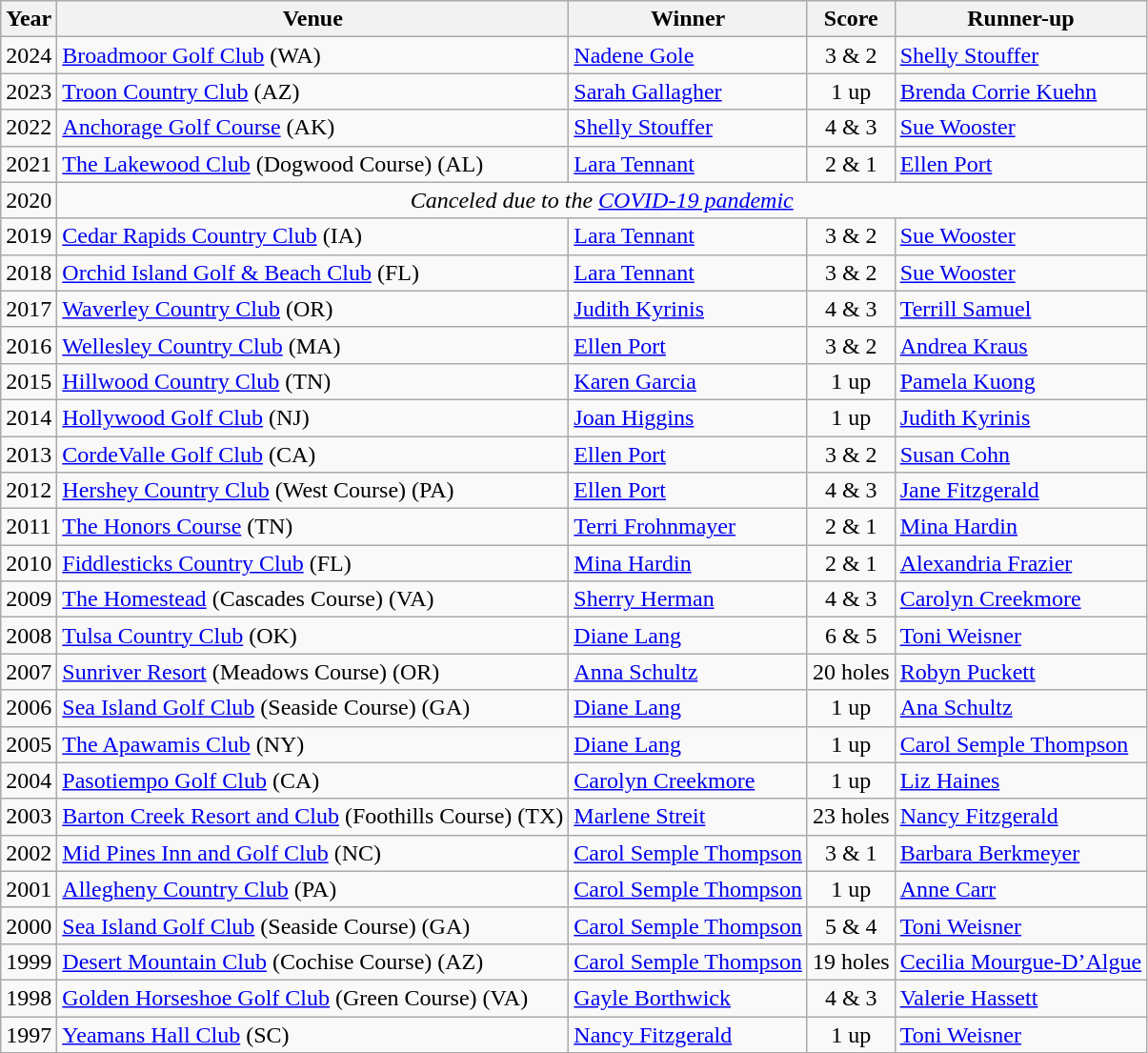<table class="wikitable">
<tr>
<th>Year</th>
<th>Venue</th>
<th>Winner</th>
<th>Score</th>
<th>Runner-up</th>
</tr>
<tr>
<td>2024</td>
<td><a href='#'>Broadmoor Golf Club</a> (WA)</td>
<td><a href='#'>Nadene Gole</a></td>
<td align=center>3 & 2</td>
<td><a href='#'>Shelly Stouffer</a></td>
</tr>
<tr>
<td>2023</td>
<td><a href='#'>Troon Country Club</a> (AZ)</td>
<td><a href='#'>Sarah Gallagher</a></td>
<td align=center>1 up</td>
<td><a href='#'>Brenda Corrie Kuehn</a></td>
</tr>
<tr>
<td>2022</td>
<td><a href='#'>Anchorage Golf Course</a> (AK)</td>
<td><a href='#'>Shelly Stouffer</a></td>
<td align=center>4 & 3</td>
<td><a href='#'>Sue Wooster</a></td>
</tr>
<tr>
<td>2021</td>
<td><a href='#'>The Lakewood Club</a> (Dogwood Course) (AL)</td>
<td><a href='#'>Lara Tennant</a></td>
<td align=center>2 & 1</td>
<td><a href='#'>Ellen Port</a></td>
</tr>
<tr>
<td>2020</td>
<td colspan=4; align=center><em>Canceled due to the <a href='#'>COVID-19 pandemic</a></em></td>
</tr>
<tr>
<td>2019</td>
<td><a href='#'>Cedar Rapids Country Club</a> (IA)</td>
<td><a href='#'>Lara Tennant</a></td>
<td align=center>3 & 2</td>
<td><a href='#'>Sue Wooster</a></td>
</tr>
<tr>
<td>2018</td>
<td><a href='#'>Orchid Island Golf & Beach Club</a> (FL)</td>
<td><a href='#'>Lara Tennant</a></td>
<td align=center>3 & 2</td>
<td><a href='#'>Sue Wooster</a></td>
</tr>
<tr>
<td>2017</td>
<td><a href='#'>Waverley Country Club</a> (OR)</td>
<td><a href='#'>Judith Kyrinis</a></td>
<td align=center>4 & 3</td>
<td><a href='#'>Terrill Samuel</a></td>
</tr>
<tr>
<td>2016</td>
<td><a href='#'>Wellesley Country Club</a> (MA)</td>
<td><a href='#'>Ellen Port</a></td>
<td align=center>3 & 2</td>
<td><a href='#'>Andrea Kraus</a></td>
</tr>
<tr>
<td>2015</td>
<td><a href='#'>Hillwood Country Club</a> (TN)</td>
<td><a href='#'>Karen Garcia</a></td>
<td align=center>1 up</td>
<td><a href='#'>Pamela Kuong</a></td>
</tr>
<tr>
<td>2014</td>
<td><a href='#'>Hollywood Golf Club</a> (NJ)</td>
<td><a href='#'>Joan Higgins</a></td>
<td align=center>1 up</td>
<td><a href='#'>Judith Kyrinis</a></td>
</tr>
<tr>
<td>2013</td>
<td><a href='#'>CordeValle Golf Club</a> (CA)</td>
<td><a href='#'>Ellen Port</a></td>
<td align=center>3 & 2</td>
<td><a href='#'>Susan Cohn</a></td>
</tr>
<tr>
<td>2012</td>
<td><a href='#'>Hershey Country Club</a> (West Course) (PA)</td>
<td><a href='#'>Ellen Port</a></td>
<td align=center>4 & 3</td>
<td><a href='#'>Jane Fitzgerald</a></td>
</tr>
<tr>
<td>2011</td>
<td><a href='#'>The Honors Course</a> (TN)</td>
<td><a href='#'>Terri Frohnmayer</a></td>
<td align=center>2 & 1</td>
<td><a href='#'>Mina Hardin</a></td>
</tr>
<tr>
<td>2010</td>
<td><a href='#'>Fiddlesticks Country Club</a> (FL)</td>
<td><a href='#'>Mina Hardin</a></td>
<td align=center>2 & 1</td>
<td><a href='#'>Alexandria Frazier</a></td>
</tr>
<tr>
<td>2009</td>
<td><a href='#'>The Homestead</a> (Cascades Course) (VA)</td>
<td><a href='#'>Sherry Herman</a></td>
<td align=center>4 & 3</td>
<td><a href='#'>Carolyn Creekmore</a></td>
</tr>
<tr>
<td>2008</td>
<td><a href='#'>Tulsa Country Club</a> (OK)</td>
<td><a href='#'>Diane Lang</a></td>
<td align=center>6 & 5</td>
<td><a href='#'>Toni Weisner</a></td>
</tr>
<tr>
<td>2007</td>
<td><a href='#'>Sunriver Resort</a> (Meadows Course) (OR)</td>
<td><a href='#'>Anna Schultz</a></td>
<td align=center>20 holes</td>
<td><a href='#'>Robyn Puckett</a></td>
</tr>
<tr>
<td>2006</td>
<td><a href='#'>Sea Island Golf Club</a> (Seaside Course) (GA)</td>
<td><a href='#'>Diane Lang</a></td>
<td align=center>1 up</td>
<td><a href='#'>Ana Schultz</a></td>
</tr>
<tr>
<td>2005</td>
<td><a href='#'>The Apawamis Club</a> (NY)</td>
<td><a href='#'>Diane Lang</a></td>
<td align=center>1 up</td>
<td><a href='#'>Carol Semple Thompson</a></td>
</tr>
<tr>
<td>2004</td>
<td><a href='#'>Pasotiempo Golf Club</a> (CA)</td>
<td><a href='#'>Carolyn Creekmore</a></td>
<td align=center>1 up</td>
<td><a href='#'>Liz Haines</a></td>
</tr>
<tr>
<td>2003</td>
<td><a href='#'>Barton Creek Resort and Club</a> (Foothills Course) (TX)</td>
<td><a href='#'>Marlene Streit</a></td>
<td align=center>23 holes</td>
<td><a href='#'>Nancy Fitzgerald</a></td>
</tr>
<tr>
<td>2002</td>
<td><a href='#'>Mid Pines Inn and Golf Club</a> (NC)</td>
<td><a href='#'>Carol Semple Thompson</a></td>
<td align=center>3 & 1</td>
<td><a href='#'>Barbara Berkmeyer</a></td>
</tr>
<tr>
<td>2001</td>
<td><a href='#'>Allegheny Country Club</a> (PA)</td>
<td><a href='#'>Carol Semple Thompson</a></td>
<td align=center>1 up</td>
<td><a href='#'>Anne Carr</a></td>
</tr>
<tr>
<td>2000</td>
<td><a href='#'>Sea Island Golf Club</a> (Seaside Course) (GA)</td>
<td><a href='#'>Carol Semple Thompson</a></td>
<td align=center>5 & 4</td>
<td><a href='#'>Toni Weisner</a></td>
</tr>
<tr>
<td>1999</td>
<td><a href='#'>Desert Mountain Club</a> (Cochise Course) (AZ)</td>
<td><a href='#'>Carol Semple Thompson</a></td>
<td align=center>19 holes</td>
<td><a href='#'>Cecilia Mourgue-D’Algue</a></td>
</tr>
<tr>
<td>1998</td>
<td><a href='#'>Golden Horseshoe Golf Club</a> (Green Course) (VA)</td>
<td><a href='#'>Gayle Borthwick</a></td>
<td align=center>4 & 3</td>
<td><a href='#'>Valerie Hassett</a></td>
</tr>
<tr>
<td>1997</td>
<td><a href='#'>Yeamans Hall Club</a> (SC)</td>
<td><a href='#'>Nancy Fitzgerald</a></td>
<td align=center>1 up</td>
<td><a href='#'>Toni Weisner</a></td>
</tr>
</table>
